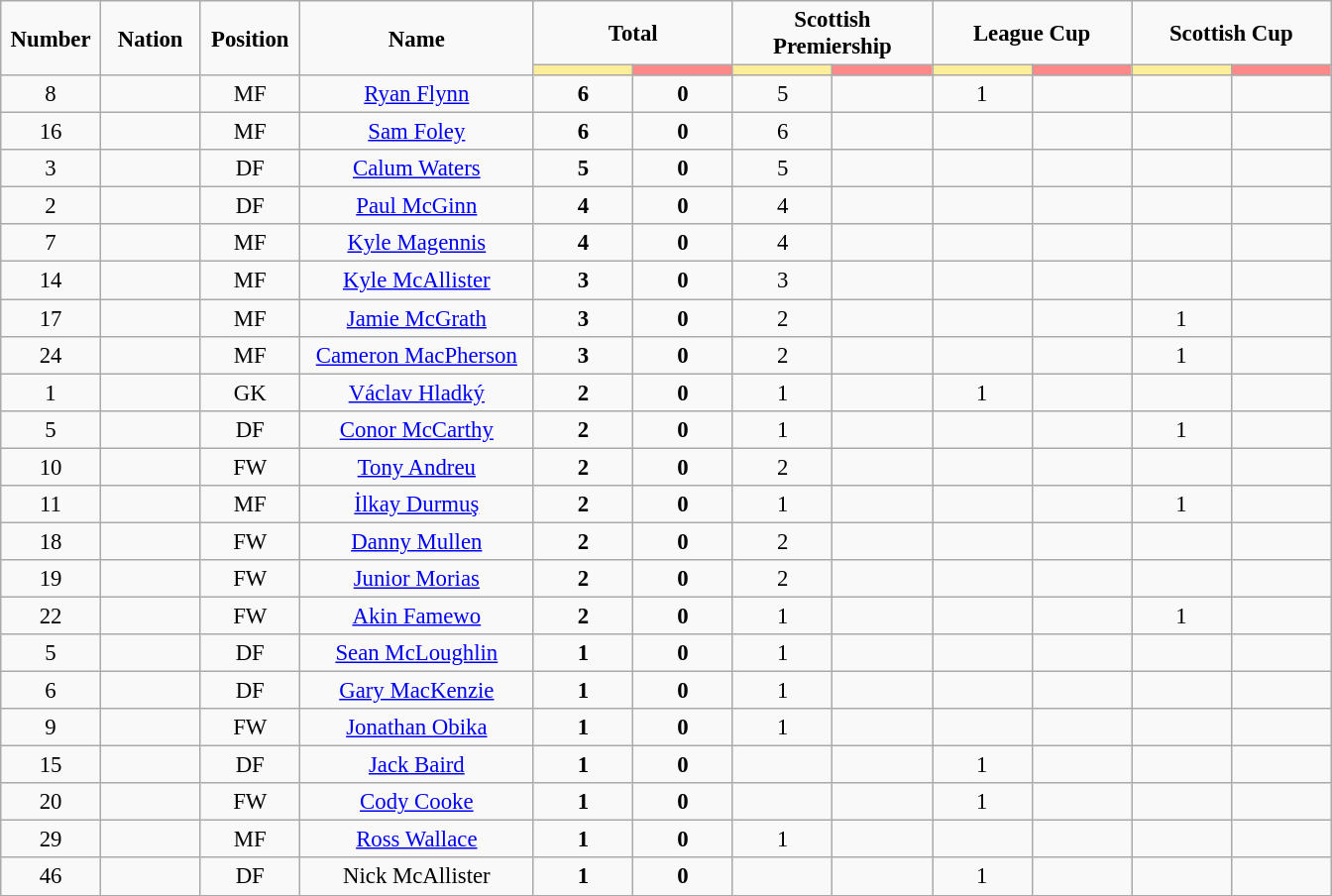<table class="wikitable" style="font-size: 95%; text-align: center;">
<tr>
<td rowspan="2"  width=60 "><strong>Number</strong></td>
<td rowspan="2"  width=60 "><strong>Nation</strong></td>
<td rowspan="2"  width=60 "><strong>Position</strong></td>
<td rowspan="2"  width=150 "><strong>Name</strong></td>
<td colspan="2"><strong>Total </strong></td>
<td colspan="2"><strong>Scottish Premiership</strong></td>
<td colspan="2"><strong>League Cup</strong></td>
<td colspan="2"><strong>Scottish Cup</strong></td>
</tr>
<tr>
<th style="width:60px; background:#fe9;"></th>
<th style="width:60px; background:#ff8888;"></th>
<th style="width:60px; background:#fe9;"></th>
<th style="width:60px; background:#ff8888;"></th>
<th style="width:60px; background:#fe9;"></th>
<th style="width:60px; background:#ff8888;"></th>
<th style="width:60px; background:#fe9;"></th>
<th style="width:60px; background:#ff8888;"></th>
</tr>
<tr>
<td>8</td>
<td></td>
<td>MF</td>
<td><a href='#'>Ryan Flynn</a></td>
<td><strong>6</strong></td>
<td><strong>0</strong></td>
<td>5</td>
<td></td>
<td>1</td>
<td></td>
<td></td>
<td></td>
</tr>
<tr>
<td>16</td>
<td></td>
<td>MF</td>
<td><a href='#'>Sam Foley</a></td>
<td><strong>6</strong></td>
<td><strong>0</strong></td>
<td>6</td>
<td></td>
<td></td>
<td></td>
<td></td>
<td></td>
</tr>
<tr>
<td>3</td>
<td></td>
<td>DF</td>
<td><a href='#'>Calum Waters</a></td>
<td><strong>5</strong></td>
<td><strong>0</strong></td>
<td>5</td>
<td></td>
<td></td>
<td></td>
<td></td>
<td></td>
</tr>
<tr>
<td>2</td>
<td></td>
<td>DF</td>
<td><a href='#'>Paul McGinn</a></td>
<td><strong>4</strong></td>
<td><strong>0</strong></td>
<td>4</td>
<td></td>
<td></td>
<td></td>
<td></td>
<td></td>
</tr>
<tr>
<td>7</td>
<td></td>
<td>MF</td>
<td><a href='#'>Kyle Magennis</a></td>
<td><strong>4</strong></td>
<td><strong>0</strong></td>
<td>4</td>
<td></td>
<td></td>
<td></td>
<td></td>
<td></td>
</tr>
<tr>
<td>14</td>
<td></td>
<td>MF</td>
<td><a href='#'>Kyle McAllister</a></td>
<td><strong>3</strong></td>
<td><strong>0</strong></td>
<td>3</td>
<td></td>
<td></td>
<td></td>
<td></td>
<td></td>
</tr>
<tr>
<td>17</td>
<td></td>
<td>MF</td>
<td><a href='#'>Jamie McGrath</a></td>
<td><strong>3</strong></td>
<td><strong>0</strong></td>
<td>2</td>
<td></td>
<td></td>
<td></td>
<td>1</td>
<td></td>
</tr>
<tr>
<td>24</td>
<td></td>
<td>MF</td>
<td><a href='#'>Cameron MacPherson</a></td>
<td><strong>3</strong></td>
<td><strong>0</strong></td>
<td>2</td>
<td></td>
<td></td>
<td></td>
<td>1</td>
<td></td>
</tr>
<tr>
<td>1</td>
<td></td>
<td>GK</td>
<td><a href='#'>Václav Hladký</a></td>
<td><strong>2</strong></td>
<td><strong>0</strong></td>
<td>1</td>
<td></td>
<td>1</td>
<td></td>
<td></td>
<td></td>
</tr>
<tr>
<td>5</td>
<td></td>
<td>DF</td>
<td><a href='#'>Conor McCarthy</a></td>
<td><strong>2</strong></td>
<td><strong>0</strong></td>
<td>1</td>
<td></td>
<td></td>
<td></td>
<td>1</td>
<td></td>
</tr>
<tr>
<td>10</td>
<td></td>
<td>FW</td>
<td><a href='#'>Tony Andreu</a></td>
<td><strong>2</strong></td>
<td><strong>0</strong></td>
<td>2</td>
<td></td>
<td></td>
<td></td>
<td></td>
<td></td>
</tr>
<tr>
<td>11</td>
<td></td>
<td>MF</td>
<td><a href='#'>İlkay Durmuş</a></td>
<td><strong>2</strong></td>
<td><strong>0</strong></td>
<td>1</td>
<td></td>
<td></td>
<td></td>
<td>1</td>
<td></td>
</tr>
<tr>
<td>18</td>
<td></td>
<td>FW</td>
<td><a href='#'>Danny Mullen</a></td>
<td><strong>2</strong></td>
<td><strong>0</strong></td>
<td>2</td>
<td></td>
<td></td>
<td></td>
<td></td>
<td></td>
</tr>
<tr>
<td>19</td>
<td></td>
<td>FW</td>
<td><a href='#'>Junior Morias</a></td>
<td><strong>2</strong></td>
<td><strong>0</strong></td>
<td>2</td>
<td></td>
<td></td>
<td></td>
<td></td>
<td></td>
</tr>
<tr>
<td>22</td>
<td></td>
<td>FW</td>
<td><a href='#'>Akin Famewo</a></td>
<td><strong>2</strong></td>
<td><strong>0</strong></td>
<td>1</td>
<td></td>
<td></td>
<td></td>
<td>1</td>
<td></td>
</tr>
<tr>
<td>5</td>
<td></td>
<td>DF</td>
<td><a href='#'>Sean McLoughlin</a></td>
<td><strong>1</strong></td>
<td><strong>0</strong></td>
<td>1</td>
<td></td>
<td></td>
<td></td>
<td></td>
<td></td>
</tr>
<tr>
<td>6</td>
<td></td>
<td>DF</td>
<td><a href='#'>Gary MacKenzie</a></td>
<td><strong>1</strong></td>
<td><strong>0</strong></td>
<td>1</td>
<td></td>
<td></td>
<td></td>
<td></td>
<td></td>
</tr>
<tr>
<td>9</td>
<td></td>
<td>FW</td>
<td><a href='#'>Jonathan Obika</a></td>
<td><strong>1</strong></td>
<td><strong>0</strong></td>
<td>1</td>
<td></td>
<td></td>
<td></td>
<td></td>
<td></td>
</tr>
<tr>
<td>15</td>
<td></td>
<td>DF</td>
<td><a href='#'>Jack Baird</a></td>
<td><strong>1</strong></td>
<td><strong>0</strong></td>
<td></td>
<td></td>
<td>1</td>
<td></td>
<td></td>
<td></td>
</tr>
<tr>
<td>20</td>
<td></td>
<td>FW</td>
<td><a href='#'>Cody Cooke</a></td>
<td><strong>1</strong></td>
<td><strong>0</strong></td>
<td></td>
<td></td>
<td>1</td>
<td></td>
<td></td>
<td></td>
</tr>
<tr>
<td>29</td>
<td></td>
<td>MF</td>
<td><a href='#'>Ross Wallace</a></td>
<td><strong>1</strong></td>
<td><strong>0</strong></td>
<td>1</td>
<td></td>
<td></td>
<td></td>
<td></td>
<td></td>
</tr>
<tr>
<td>46</td>
<td></td>
<td>DF</td>
<td>Nick McAllister</td>
<td><strong>1</strong></td>
<td><strong>0</strong></td>
<td></td>
<td></td>
<td>1</td>
<td></td>
<td></td>
<td></td>
</tr>
</table>
